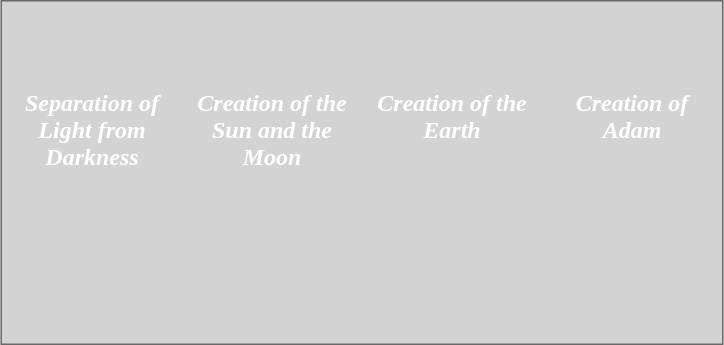<table style="background:lightgray; border:1px solid dimgray;color:white" border="0" height="230" align="center" valign="bottom" cellpadding=10px cellspacing=0px>
<tr align="center">
<td></td>
<td></td>
<td></td>
<td></td>
</tr>
<tr align="center" valign="top">
<td width="100"><strong><em>Separation of Light from Darkness</em></strong></td>
<td width="100"><strong><em>Creation of the Sun and the Moon</em></strong></td>
<td width="100"><strong><em>Creation of the Earth</em></strong></td>
<td width="100"><strong><em>Creation of Adam</em></strong></td>
</tr>
</table>
